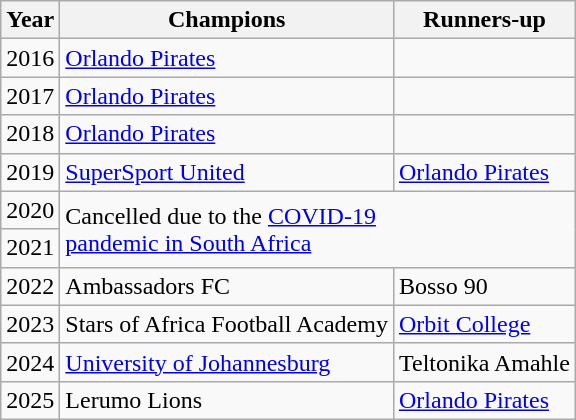<table class="wikitable">
<tr>
<th>Year</th>
<th>Champions</th>
<th>Runners-up</th>
</tr>
<tr>
<td>2016</td>
<td><a href='#'>Orlando Pirates</a></td>
<td></td>
</tr>
<tr>
<td>2017</td>
<td><a href='#'>Orlando Pirates</a></td>
<td></td>
</tr>
<tr>
<td>2018</td>
<td><a href='#'>Orlando Pirates</a></td>
<td></td>
</tr>
<tr>
<td>2019</td>
<td><a href='#'>SuperSport United</a></td>
<td><a href='#'>Orlando Pirates</a></td>
</tr>
<tr>
<td>2020</td>
<td colspan="2" rowspan="2">Cancelled due to the <a href='#'>COVID-19</a><br><a href='#'>pandemic in South Africa</a></td>
</tr>
<tr>
<td>2021</td>
</tr>
<tr>
<td>2022</td>
<td>Ambassadors FC</td>
<td>Bosso 90</td>
</tr>
<tr>
<td>2023</td>
<td>Stars of Africa Football Academy</td>
<td><a href='#'>Orbit College</a></td>
</tr>
<tr>
<td>2024</td>
<td><a href='#'>University of Johannesburg</a></td>
<td>Teltonika Amahle</td>
</tr>
<tr>
<td>2025</td>
<td>Lerumo Lions</td>
<td><a href='#'>Orlando Pirates</a></td>
</tr>
</table>
